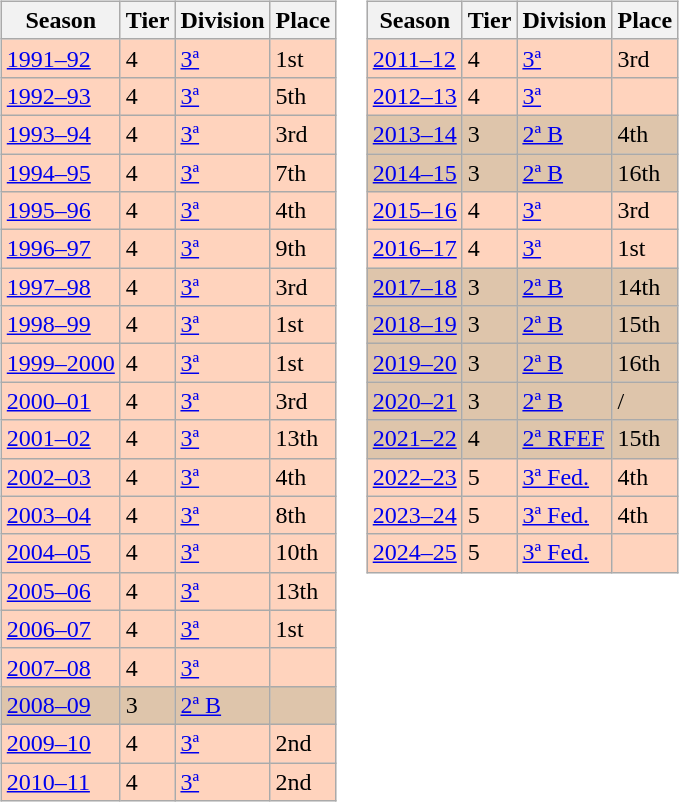<table>
<tr>
<td valign="top" width=0%><br><table class="wikitable">
<tr style="background:#f0f6fa;">
<th>Season</th>
<th>Tier</th>
<th>Division</th>
<th>Place</th>
</tr>
<tr>
<td style="background:#FFD3BD;"><a href='#'>1991–92</a></td>
<td style="background:#FFD3BD;">4</td>
<td style="background:#FFD3BD;"><a href='#'>3ª</a></td>
<td style="background:#FFD3BD;">1st</td>
</tr>
<tr>
<td style="background:#FFD3BD;"><a href='#'>1992–93</a></td>
<td style="background:#FFD3BD;">4</td>
<td style="background:#FFD3BD;"><a href='#'>3ª</a></td>
<td style="background:#FFD3BD;">5th</td>
</tr>
<tr>
<td style="background:#FFD3BD;"><a href='#'>1993–94</a></td>
<td style="background:#FFD3BD;">4</td>
<td style="background:#FFD3BD;"><a href='#'>3ª</a></td>
<td style="background:#FFD3BD;">3rd</td>
</tr>
<tr>
<td style="background:#FFD3BD;"><a href='#'>1994–95</a></td>
<td style="background:#FFD3BD;">4</td>
<td style="background:#FFD3BD;"><a href='#'>3ª</a></td>
<td style="background:#FFD3BD;">7th</td>
</tr>
<tr>
<td style="background:#FFD3BD;"><a href='#'>1995–96</a></td>
<td style="background:#FFD3BD;">4</td>
<td style="background:#FFD3BD;"><a href='#'>3ª</a></td>
<td style="background:#FFD3BD;">4th</td>
</tr>
<tr>
<td style="background:#FFD3BD;"><a href='#'>1996–97</a></td>
<td style="background:#FFD3BD;">4</td>
<td style="background:#FFD3BD;"><a href='#'>3ª</a></td>
<td style="background:#FFD3BD;">9th</td>
</tr>
<tr>
<td style="background:#FFD3BD;"><a href='#'>1997–98</a></td>
<td style="background:#FFD3BD;">4</td>
<td style="background:#FFD3BD;"><a href='#'>3ª</a></td>
<td style="background:#FFD3BD;">3rd</td>
</tr>
<tr>
<td style="background:#FFD3BD;"><a href='#'>1998–99</a></td>
<td style="background:#FFD3BD;">4</td>
<td style="background:#FFD3BD;"><a href='#'>3ª</a></td>
<td style="background:#FFD3BD;">1st</td>
</tr>
<tr>
<td style="background:#FFD3BD;"><a href='#'>1999–2000</a></td>
<td style="background:#FFD3BD;">4</td>
<td style="background:#FFD3BD;"><a href='#'>3ª</a></td>
<td style="background:#FFD3BD;">1st</td>
</tr>
<tr>
<td style="background:#FFD3BD;"><a href='#'>2000–01</a></td>
<td style="background:#FFD3BD;">4</td>
<td style="background:#FFD3BD;"><a href='#'>3ª</a></td>
<td style="background:#FFD3BD;">3rd</td>
</tr>
<tr>
<td style="background:#FFD3BD;"><a href='#'>2001–02</a></td>
<td style="background:#FFD3BD;">4</td>
<td style="background:#FFD3BD;"><a href='#'>3ª</a></td>
<td style="background:#FFD3BD;">13th</td>
</tr>
<tr>
<td style="background:#FFD3BD;"><a href='#'>2002–03</a></td>
<td style="background:#FFD3BD;">4</td>
<td style="background:#FFD3BD;"><a href='#'>3ª</a></td>
<td style="background:#FFD3BD;">4th</td>
</tr>
<tr>
<td style="background:#FFD3BD;"><a href='#'>2003–04</a></td>
<td style="background:#FFD3BD;">4</td>
<td style="background:#FFD3BD;"><a href='#'>3ª</a></td>
<td style="background:#FFD3BD;">8th</td>
</tr>
<tr>
<td style="background:#FFD3BD;"><a href='#'>2004–05</a></td>
<td style="background:#FFD3BD;">4</td>
<td style="background:#FFD3BD;"><a href='#'>3ª</a></td>
<td style="background:#FFD3BD;">10th</td>
</tr>
<tr>
<td style="background:#FFD3BD;"><a href='#'>2005–06</a></td>
<td style="background:#FFD3BD;">4</td>
<td style="background:#FFD3BD;"><a href='#'>3ª</a></td>
<td style="background:#FFD3BD;">13th</td>
</tr>
<tr>
<td style="background:#FFD3BD;"><a href='#'>2006–07</a></td>
<td style="background:#FFD3BD;">4</td>
<td style="background:#FFD3BD;"><a href='#'>3ª</a></td>
<td style="background:#FFD3BD;">1st</td>
</tr>
<tr>
<td style="background:#FFD3BD;"><a href='#'>2007–08</a></td>
<td style="background:#FFD3BD;">4</td>
<td style="background:#FFD3BD;"><a href='#'>3ª</a></td>
<td style="background:#FFD3BD;"></td>
</tr>
<tr>
<td style="background:#DEC5AB;"><a href='#'>2008–09</a></td>
<td style="background:#DEC5AB;">3</td>
<td style="background:#DEC5AB;"><a href='#'>2ª B</a></td>
<td style="background:#DEC5AB;"></td>
</tr>
<tr>
<td style="background:#FFD3BD;"><a href='#'>2009–10</a></td>
<td style="background:#FFD3BD;">4</td>
<td style="background:#FFD3BD;"><a href='#'>3ª</a></td>
<td style="background:#FFD3BD;">2nd</td>
</tr>
<tr>
<td style="background:#FFD3BD;"><a href='#'>2010–11</a></td>
<td style="background:#FFD3BD;">4</td>
<td style="background:#FFD3BD;"><a href='#'>3ª</a></td>
<td style="background:#FFD3BD;">2nd</td>
</tr>
</table>
</td>
<td valign="top" width=51%><br><table class="wikitable">
<tr style="background:#f0f6fa;">
<th>Season</th>
<th>Tier</th>
<th>Division</th>
<th>Place</th>
</tr>
<tr>
<td style="background:#FFD3BD;"><a href='#'>2011–12</a></td>
<td style="background:#FFD3BD;">4</td>
<td style="background:#FFD3BD;"><a href='#'>3ª</a></td>
<td style="background:#FFD3BD;">3rd</td>
</tr>
<tr>
<td style="background:#FFD3BD;"><a href='#'>2012–13</a></td>
<td style="background:#FFD3BD;">4</td>
<td style="background:#FFD3BD;"><a href='#'>3ª</a></td>
<td style="background:#FFD3BD;"></td>
</tr>
<tr>
<td style="background:#DEC5AB;"><a href='#'>2013–14</a></td>
<td style="background:#DEC5AB;">3</td>
<td style="background:#DEC5AB;"><a href='#'>2ª B</a></td>
<td style="background:#DEC5AB;">4th</td>
</tr>
<tr>
<td style="background:#DEC5AB;"><a href='#'>2014–15</a></td>
<td style="background:#DEC5AB;">3</td>
<td style="background:#DEC5AB;"><a href='#'>2ª B</a></td>
<td style="background:#DEC5AB;">16th</td>
</tr>
<tr>
<td style="background:#FFD3BD;"><a href='#'>2015–16</a></td>
<td style="background:#FFD3BD;">4</td>
<td style="background:#FFD3BD;"><a href='#'>3ª</a></td>
<td style="background:#FFD3BD;">3rd</td>
</tr>
<tr>
<td style="background:#FFD3BD;"><a href='#'>2016–17</a></td>
<td style="background:#FFD3BD;">4</td>
<td style="background:#FFD3BD;"><a href='#'>3ª</a></td>
<td style="background:#FFD3BD;">1st</td>
</tr>
<tr>
<td style="background:#DEC5AB;"><a href='#'>2017–18</a></td>
<td style="background:#DEC5AB;">3</td>
<td style="background:#DEC5AB;"><a href='#'>2ª B</a></td>
<td style="background:#DEC5AB;">14th</td>
</tr>
<tr>
<td style="background:#DEC5AB;"><a href='#'>2018–19</a></td>
<td style="background:#DEC5AB;">3</td>
<td style="background:#DEC5AB;"><a href='#'>2ª B</a></td>
<td style="background:#DEC5AB;">15th</td>
</tr>
<tr>
<td style="background:#DEC5AB;"><a href='#'>2019–20</a></td>
<td style="background:#DEC5AB;">3</td>
<td style="background:#DEC5AB;"><a href='#'>2ª B</a></td>
<td style="background:#DEC5AB;">16th</td>
</tr>
<tr>
<td style="background:#DEC5AB;"><a href='#'>2020–21</a></td>
<td style="background:#DEC5AB;">3</td>
<td style="background:#DEC5AB;"><a href='#'>2ª B</a></td>
<td style="background:#DEC5AB;"> / </td>
</tr>
<tr>
<td style="background:#DEC5AB;"><a href='#'>2021–22</a></td>
<td style="background:#DEC5AB;">4</td>
<td style="background:#DEC5AB;"><a href='#'>2ª RFEF</a></td>
<td style="background:#DEC5AB;">15th</td>
</tr>
<tr>
<td style="background:#FFD3BD;"><a href='#'>2022–23</a></td>
<td style="background:#FFD3BD;">5</td>
<td style="background:#FFD3BD;"><a href='#'>3ª Fed.</a></td>
<td style="background:#FFD3BD;">4th</td>
</tr>
<tr>
<td style="background:#FFD3BD;"><a href='#'>2023–24</a></td>
<td style="background:#FFD3BD;">5</td>
<td style="background:#FFD3BD;"><a href='#'>3ª Fed.</a></td>
<td style="background:#FFD3BD;">4th</td>
</tr>
<tr>
<td style="background:#FFD3BD;"><a href='#'>2024–25</a></td>
<td style="background:#FFD3BD;">5</td>
<td style="background:#FFD3BD;"><a href='#'>3ª Fed.</a></td>
<td style="background:#FFD3BD;"></td>
</tr>
</table>
</td>
</tr>
</table>
